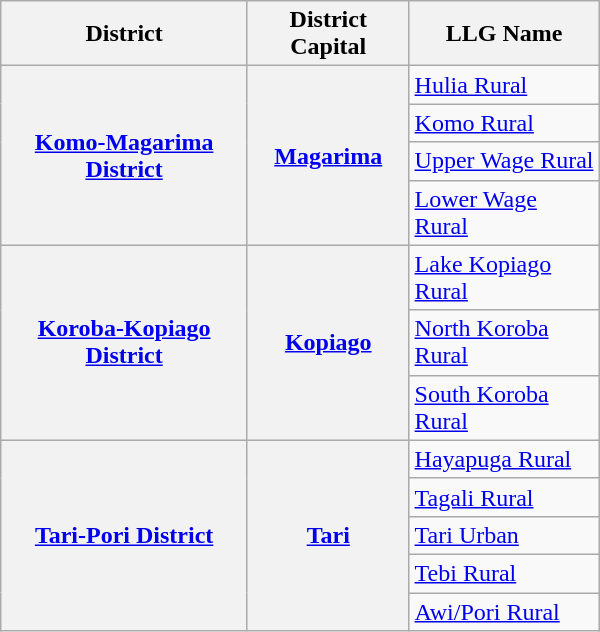<table class="wikitable" style="text-align: left;" width="400">
<tr>
<th>District</th>
<th>District Capital</th>
<th>LLG Name</th>
</tr>
<tr>
<th rowspan="4"><a href='#'>Komo-Magarima District</a></th>
<th rowspan="4"><a href='#'>Magarima</a></th>
<td><a href='#'>Hulia Rural</a></td>
</tr>
<tr>
<td><a href='#'>Komo Rural</a></td>
</tr>
<tr>
<td><a href='#'>Upper Wage Rural</a></td>
</tr>
<tr>
<td><a href='#'>Lower Wage Rural</a></td>
</tr>
<tr>
<th rowspan="3"><a href='#'>Koroba-Kopiago District</a></th>
<th rowspan="3"><a href='#'>Kopiago</a></th>
<td><a href='#'>Lake Kopiago Rural</a></td>
</tr>
<tr>
<td><a href='#'>North Koroba Rural</a></td>
</tr>
<tr>
<td><a href='#'>South Koroba Rural</a></td>
</tr>
<tr>
<th rowspan="5"><a href='#'>Tari-Pori District</a></th>
<th rowspan="5"><a href='#'>Tari</a></th>
<td><a href='#'>Hayapuga Rural</a></td>
</tr>
<tr>
<td><a href='#'>Tagali Rural</a></td>
</tr>
<tr>
<td><a href='#'>Tari Urban</a></td>
</tr>
<tr>
<td><a href='#'>Tebi Rural</a></td>
</tr>
<tr>
<td><a href='#'>Awi/Pori Rural</a></td>
</tr>
</table>
